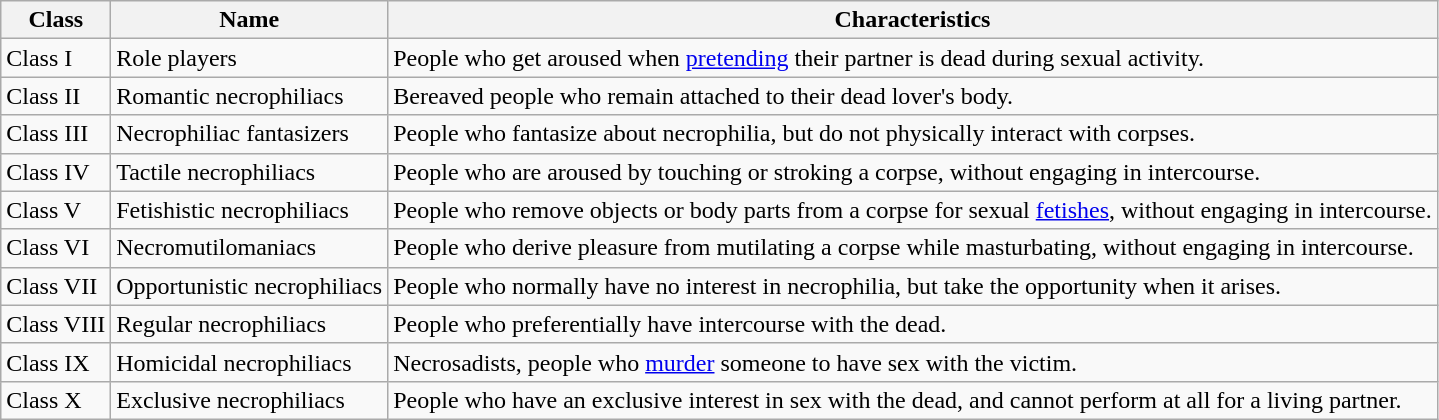<table class="wikitable">
<tr>
<th>Class</th>
<th>Name</th>
<th>Characteristics</th>
</tr>
<tr>
<td>Class I</td>
<td>Role players</td>
<td>People who get aroused when <a href='#'>pretending</a> their partner is dead during sexual activity.</td>
</tr>
<tr>
<td>Class II</td>
<td>Romantic necrophiliacs</td>
<td>Bereaved people who remain attached to their dead lover's body.</td>
</tr>
<tr>
<td>Class III</td>
<td>Necrophiliac fantasizers</td>
<td>People who fantasize about necrophilia, but do not physically interact with corpses.</td>
</tr>
<tr>
<td>Class IV</td>
<td>Tactile necrophiliacs</td>
<td>People who are aroused by touching or stroking a corpse, without engaging in intercourse.</td>
</tr>
<tr>
<td>Class V</td>
<td>Fetishistic necrophiliacs</td>
<td>People who remove objects or body parts from a corpse for sexual <a href='#'>fetishes</a>, without engaging in intercourse.</td>
</tr>
<tr>
<td>Class VI</td>
<td>Necromutilomaniacs</td>
<td>People who derive pleasure from mutilating a corpse while masturbating, without engaging in intercourse.</td>
</tr>
<tr>
<td>Class VII</td>
<td>Opportunistic necrophiliacs</td>
<td>People who normally have no interest in necrophilia, but take the opportunity when it arises.</td>
</tr>
<tr>
<td>Class VIII</td>
<td>Regular necrophiliacs</td>
<td>People who preferentially have intercourse with the dead.</td>
</tr>
<tr>
<td>Class IX</td>
<td>Homicidal necrophiliacs</td>
<td>Necrosadists, people who <a href='#'>murder</a> someone to have sex with the victim.</td>
</tr>
<tr>
<td>Class X</td>
<td>Exclusive necrophiliacs</td>
<td>People who have an exclusive interest in sex with the dead, and cannot perform at all for a living partner.</td>
</tr>
</table>
